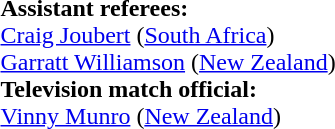<table width=100% style="font-size: 100%">
<tr>
<td><br><strong>Assistant referees:</strong>
<br><a href='#'>Craig Joubert</a> (<a href='#'>South Africa</a>)
<br><a href='#'>Garratt Williamson</a> (<a href='#'>New Zealand</a>)
<br><strong>Television match official:</strong>
<br><a href='#'>Vinny Munro</a> (<a href='#'>New Zealand</a>)</td>
</tr>
</table>
